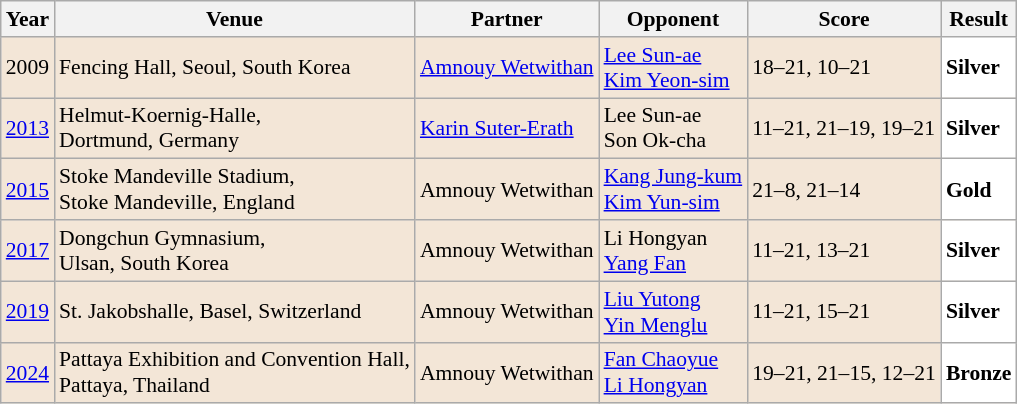<table class="sortable wikitable" style="font-size: 90%;">
<tr>
<th>Year</th>
<th>Venue</th>
<th>Partner</th>
<th>Opponent</th>
<th>Score</th>
<th>Result</th>
</tr>
<tr style="background:#F3E6D7">
<td align="center">2009</td>
<td align="left">Fencing Hall, Seoul, South Korea</td>
<td align="left"> <a href='#'>Amnouy Wetwithan</a></td>
<td align="left"> <a href='#'>Lee Sun-ae</a><br> <a href='#'>Kim Yeon-sim</a></td>
<td align="left">18–21, 10–21</td>
<td style="text-align:left; background:white"> <strong>Silver</strong></td>
</tr>
<tr style="background:#F3E6D7">
<td align="center"><a href='#'>2013</a></td>
<td align="left">Helmut-Koernig-Halle,<br>Dortmund, Germany</td>
<td align="left"> <a href='#'>Karin Suter-Erath</a></td>
<td align="left"> Lee Sun-ae<br> Son Ok-cha</td>
<td align="left">11–21, 21–19, 19–21</td>
<td style="text-align:left; background:white"> <strong>Silver</strong></td>
</tr>
<tr style="background:#F3E6D7">
<td align="center"><a href='#'>2015</a></td>
<td align="left">Stoke Mandeville Stadium,<br>Stoke Mandeville, England</td>
<td align="left"> Amnouy Wetwithan</td>
<td align="left"> <a href='#'>Kang Jung-kum</a><br> <a href='#'>Kim Yun-sim</a></td>
<td align="left">21–8, 21–14</td>
<td style="text-align:left; background:white"> <strong>Gold</strong></td>
</tr>
<tr style="background:#F3E6D7">
<td align="center"><a href='#'>2017</a></td>
<td align="left">Dongchun Gymnasium,<br>Ulsan, South Korea</td>
<td align="left"> Amnouy Wetwithan</td>
<td align="left"> Li Hongyan<br> <a href='#'>Yang Fan</a></td>
<td align="left">11–21, 13–21</td>
<td style="text-align:left; background:white"> <strong>Silver</strong></td>
</tr>
<tr style="background:#F3E6D7">
<td align="center"><a href='#'>2019</a></td>
<td align="left">St. Jakobshalle, Basel, Switzerland</td>
<td align="left"> Amnouy Wetwithan</td>
<td align="left"> <a href='#'>Liu Yutong</a><br> <a href='#'>Yin Menglu</a></td>
<td align="left">11–21, 15–21</td>
<td style="text-align:left; background:white"> <strong>Silver</strong></td>
</tr>
<tr style="background:#F3E6D7">
<td align="center"><a href='#'>2024</a></td>
<td align="left">Pattaya Exhibition and Convention Hall,<br>Pattaya, Thailand</td>
<td align="left"> Amnouy Wetwithan</td>
<td align="left"> <a href='#'>Fan Chaoyue</a><br> <a href='#'>Li Hongyan</a></td>
<td align="left">19–21, 21–15, 12–21</td>
<td style="text-align:left; background:white"> <strong>Bronze</strong></td>
</tr>
</table>
